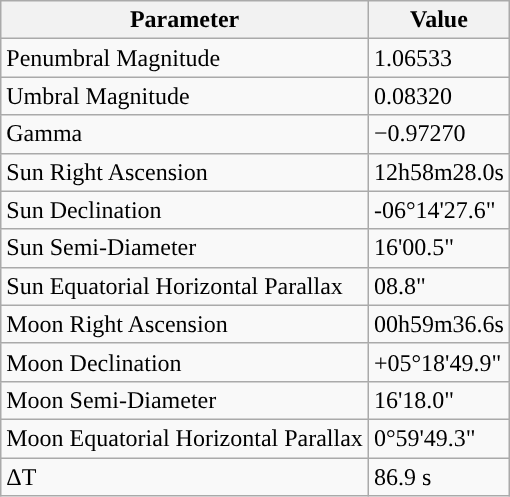<table class="wikitable">
<tr>
<th>Parameter</th>
<th>Value</th>
</tr>
<tr>
<td>Penumbral Magnitude</td>
<td>1.06533</td>
</tr>
<tr>
<td>Umbral Magnitude</td>
<td>0.08320</td>
</tr>
<tr>
<td>Gamma</td>
<td>−0.97270</td>
</tr>
<tr>
<td>Sun Right Ascension</td>
<td>12h58m28.0s</td>
</tr>
<tr>
<td>Sun Declination</td>
<td>-06°14'27.6"</td>
</tr>
<tr>
<td>Sun Semi-Diameter</td>
<td>16'00.5"</td>
</tr>
<tr>
<td>Sun Equatorial Horizontal Parallax</td>
<td>08.8"</td>
</tr>
<tr>
<td>Moon Right Ascension</td>
<td>00h59m36.6s</td>
</tr>
<tr>
<td>Moon Declination</td>
<td>+05°18'49.9"</td>
</tr>
<tr>
<td>Moon Semi-Diameter</td>
<td>16'18.0"</td>
</tr>
<tr>
<td>Moon Equatorial Horizontal Parallax</td>
<td>0°59'49.3"</td>
</tr>
<tr>
<td>ΔT</td>
<td>86.9 s</td>
</tr>
</table>
